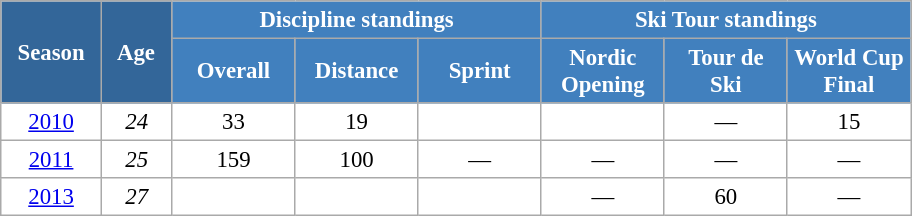<table class="wikitable" style="font-size:95%; text-align:center; border:grey solid 1px; border-collapse:collapse; background:#ffffff;">
<tr>
<th style="background-color:#369; color:white; width:60px;" rowspan="2"> Season </th>
<th style="background-color:#369; color:white; width:40px;" rowspan="2"> Age </th>
<th style="background-color:#4180be; color:white;" colspan="3">Discipline standings</th>
<th style="background-color:#4180be; color:white;" colspan="3">Ski Tour standings</th>
</tr>
<tr>
<th style="background-color:#4180be; color:white; width:75px;">Overall</th>
<th style="background-color:#4180be; color:white; width:75px;">Distance</th>
<th style="background-color:#4180be; color:white; width:75px;">Sprint</th>
<th style="background-color:#4180be; color:white; width:75px;">Nordic<br>Opening</th>
<th style="background-color:#4180be; color:white; width:75px;">Tour de<br>Ski</th>
<th style="background-color:#4180be; color:white; width:75px;">World Cup<br>Final</th>
</tr>
<tr>
<td><a href='#'>2010</a></td>
<td><em>24</em></td>
<td>33</td>
<td>19</td>
<td></td>
<td></td>
<td>—</td>
<td>15</td>
</tr>
<tr>
<td><a href='#'>2011</a></td>
<td><em>25</em></td>
<td>159</td>
<td>100</td>
<td>—</td>
<td>—</td>
<td>—</td>
<td>—</td>
</tr>
<tr>
<td><a href='#'>2013</a></td>
<td><em>27</em></td>
<td></td>
<td></td>
<td></td>
<td>—</td>
<td>60</td>
<td>—</td>
</tr>
</table>
